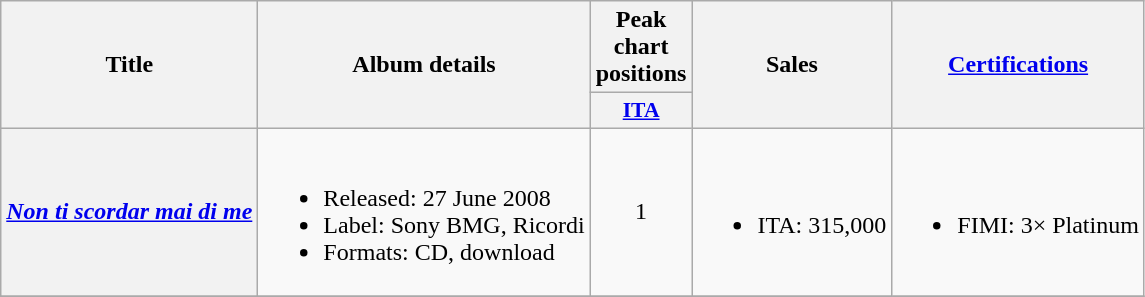<table class="wikitable plainrowheaders" style="text-align:center;" border="1">
<tr>
<th scope="column" rowspan="2">Title</th>
<th scope="column" rowspan="2">Album details</th>
<th scope="column" colspan="1">Peak chart positions</th>
<th scope="column" rowspan="2">Sales</th>
<th scope="column" rowspan="2"><a href='#'>Certifications</a></th>
</tr>
<tr>
<th scope="col" style="width:3em;font-size:90%;"><a href='#'>ITA</a><br></th>
</tr>
<tr>
<th scope="row"><em><a href='#'>Non ti scordar mai di me</a></em></th>
<td style="text-align:left;"><br><ul><li>Released: 27 June 2008</li><li>Label: Sony BMG, Ricordi</li><li>Formats: CD, download</li></ul></td>
<td>1</td>
<td><br><ul><li>ITA: 315,000</li></ul></td>
<td><br><ul><li>FIMI: 3× Platinum</li></ul></td>
</tr>
<tr>
</tr>
</table>
